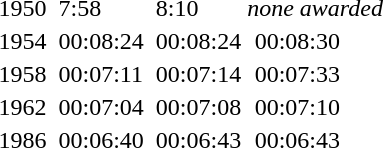<table>
<tr>
<td>1950</td>
<td></td>
<td>7:58</td>
<td></td>
<td>8:10</td>
<td colspan="2"><em>none awarded</em></td>
</tr>
<tr>
<td>1954</td>
<td></td>
<td>00:08:24</td>
<td></td>
<td>00:08:24</td>
<td></td>
<td>00:08:30</td>
</tr>
<tr>
<td>1958</td>
<td></td>
<td>00:07:11</td>
<td></td>
<td>00:07:14</td>
<td></td>
<td>00:07:33</td>
</tr>
<tr>
<td>1962</td>
<td></td>
<td>00:07:04</td>
<td></td>
<td>00:07:08</td>
<td></td>
<td>00:07:10</td>
</tr>
<tr>
<td>1986</td>
<td></td>
<td>00:06:40</td>
<td></td>
<td>00:06:43</td>
<td></td>
<td>00:06:43</td>
</tr>
</table>
